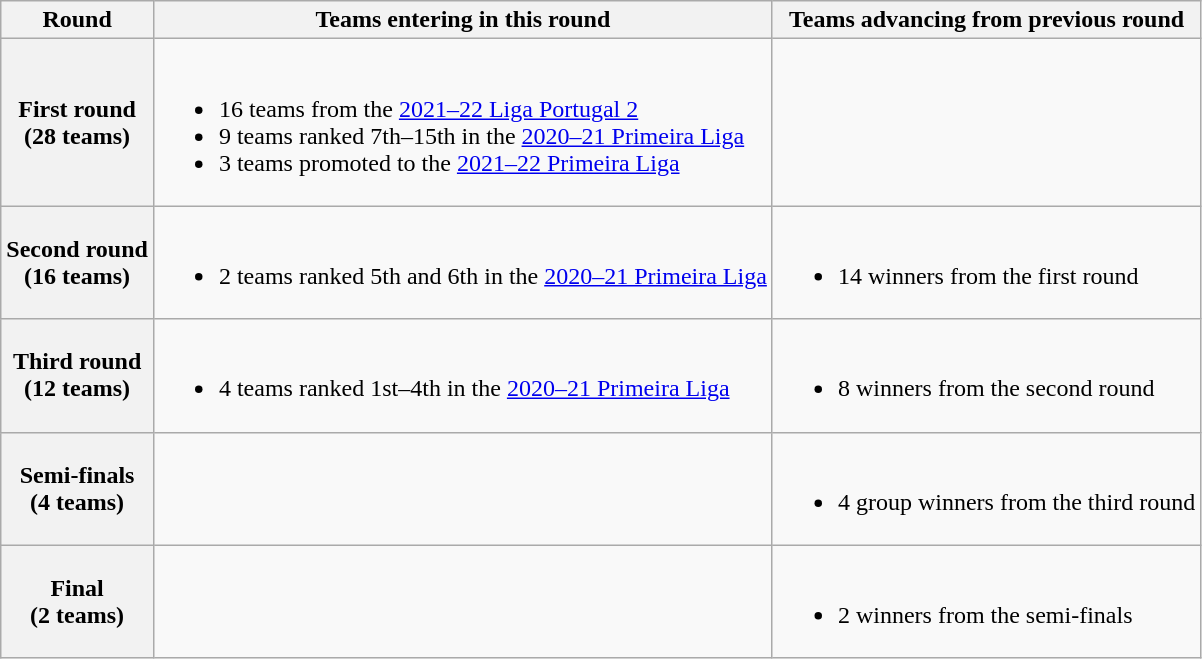<table class="wikitable">
<tr>
<th>Round</th>
<th>Teams entering in this round</th>
<th>Teams advancing from previous round</th>
</tr>
<tr>
<th>First round<br>(28 teams)</th>
<td><br><ul><li>16 teams from the <a href='#'>2021–22 Liga Portugal 2</a></li><li>9 teams ranked 7th–15th in the <a href='#'>2020–21 Primeira Liga</a></li><li>3 teams promoted to the <a href='#'>2021–22 Primeira Liga</a></li></ul></td>
<td></td>
</tr>
<tr>
<th>Second round<br>(16 teams)</th>
<td><br><ul><li>2 teams ranked 5th and 6th in the <a href='#'>2020–21 Primeira Liga</a></li></ul></td>
<td><br><ul><li>14 winners from the first round</li></ul></td>
</tr>
<tr>
<th>Third round<br>(12 teams)</th>
<td><br><ul><li>4 teams ranked 1st–4th in the <a href='#'>2020–21 Primeira Liga</a></li></ul></td>
<td><br><ul><li>8 winners from the second round</li></ul></td>
</tr>
<tr>
<th>Semi-finals<br>(4 teams)</th>
<td></td>
<td><br><ul><li>4 group winners from the third round</li></ul></td>
</tr>
<tr>
<th>Final<br>(2 teams)</th>
<td></td>
<td><br><ul><li>2 winners from the semi-finals</li></ul></td>
</tr>
</table>
